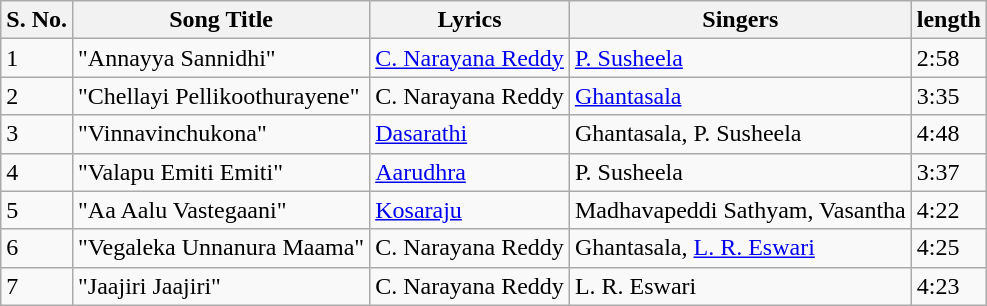<table class="wikitable">
<tr>
<th>S. No.</th>
<th>Song Title</th>
<th>Lyrics</th>
<th>Singers</th>
<th>length</th>
</tr>
<tr>
<td>1</td>
<td>"Annayya Sannidhi"</td>
<td><a href='#'>C. Narayana Reddy</a></td>
<td><a href='#'>P. Susheela</a></td>
<td>2:58</td>
</tr>
<tr>
<td>2</td>
<td>"Chellayi Pellikoothurayene"</td>
<td>C. Narayana Reddy</td>
<td><a href='#'>Ghantasala</a></td>
<td>3:35</td>
</tr>
<tr>
<td>3</td>
<td>"Vinnavinchukona"</td>
<td><a href='#'>Dasarathi</a></td>
<td>Ghantasala, P. Susheela</td>
<td>4:48</td>
</tr>
<tr>
<td>4</td>
<td>"Valapu Emiti Emiti"</td>
<td><a href='#'>Aarudhra</a></td>
<td>P. Susheela</td>
<td>3:37</td>
</tr>
<tr>
<td>5</td>
<td>"Aa Aalu Vastegaani"</td>
<td><a href='#'>Kosaraju</a></td>
<td>Madhavapeddi Sathyam, Vasantha</td>
<td>4:22</td>
</tr>
<tr>
<td>6</td>
<td>"Vegaleka Unnanura Maama"</td>
<td>C. Narayana Reddy</td>
<td>Ghantasala, <a href='#'>L. R. Eswari</a></td>
<td>4:25</td>
</tr>
<tr>
<td>7</td>
<td>"Jaajiri Jaajiri"</td>
<td>C. Narayana Reddy</td>
<td>L. R. Eswari</td>
<td>4:23</td>
</tr>
</table>
